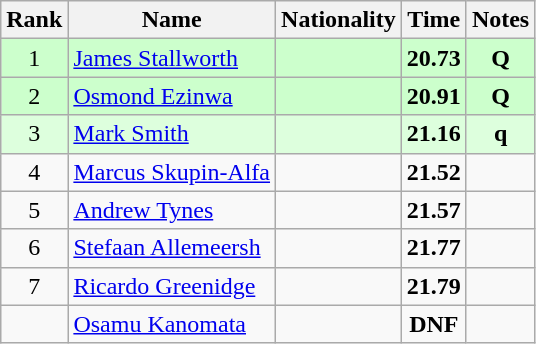<table class="wikitable sortable" style="text-align:center">
<tr>
<th>Rank</th>
<th>Name</th>
<th>Nationality</th>
<th>Time</th>
<th>Notes</th>
</tr>
<tr bgcolor=ccffcc>
<td>1</td>
<td align=left><a href='#'>James Stallworth</a></td>
<td align=left></td>
<td><strong>20.73</strong></td>
<td><strong>Q</strong></td>
</tr>
<tr bgcolor=ccffcc>
<td>2</td>
<td align=left><a href='#'>Osmond Ezinwa</a></td>
<td align=left></td>
<td><strong>20.91</strong></td>
<td><strong>Q</strong></td>
</tr>
<tr bgcolor=ddffdd>
<td>3</td>
<td align=left><a href='#'>Mark Smith</a></td>
<td align=left></td>
<td><strong>21.16</strong></td>
<td><strong>q</strong></td>
</tr>
<tr>
<td>4</td>
<td align=left><a href='#'>Marcus Skupin-Alfa</a></td>
<td align=left></td>
<td><strong>21.52</strong></td>
<td></td>
</tr>
<tr>
<td>5</td>
<td align=left><a href='#'>Andrew Tynes</a></td>
<td align=left></td>
<td><strong>21.57</strong></td>
<td></td>
</tr>
<tr>
<td>6</td>
<td align=left><a href='#'>Stefaan Allemeersh</a></td>
<td align=left></td>
<td><strong>21.77</strong></td>
<td></td>
</tr>
<tr>
<td>7</td>
<td align=left><a href='#'>Ricardo Greenidge</a></td>
<td align=left></td>
<td><strong>21.79</strong></td>
<td></td>
</tr>
<tr>
<td></td>
<td align=left><a href='#'>Osamu Kanomata</a></td>
<td align=left></td>
<td><strong>DNF</strong></td>
<td></td>
</tr>
</table>
